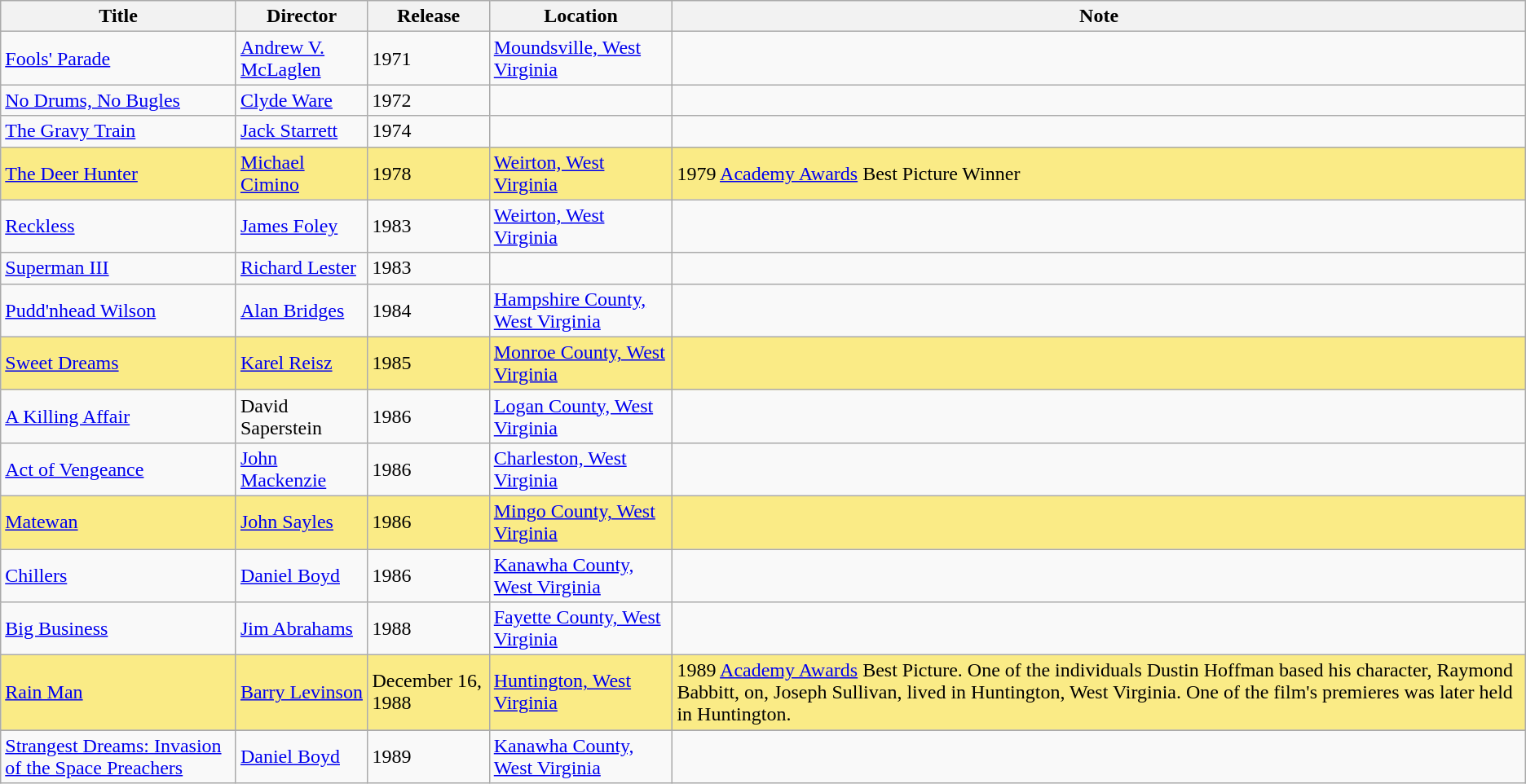<table class="wikitable sortable">
<tr>
<th>Title</th>
<th>Director</th>
<th>Release</th>
<th>Location</th>
<th>Note</th>
</tr>
<tr>
<td><a href='#'>Fools' Parade</a></td>
<td><a href='#'>Andrew V. McLaglen</a></td>
<td>1971</td>
<td><a href='#'>Moundsville, West Virginia</a></td>
<td></td>
</tr>
<tr>
<td><a href='#'>No Drums, No Bugles</a></td>
<td><a href='#'>Clyde Ware</a></td>
<td>1972</td>
<td></td>
<td></td>
</tr>
<tr>
<td><a href='#'>The Gravy Train</a></td>
<td><a href='#'>Jack Starrett</a></td>
<td>1974</td>
<td></td>
<td></td>
</tr>
<tr style="background:#FAEB86;">
<td><a href='#'>The Deer Hunter</a></td>
<td><a href='#'>Michael Cimino</a></td>
<td>1978</td>
<td><a href='#'>Weirton, West Virginia</a></td>
<td>1979 <a href='#'>Academy Awards</a> Best Picture Winner</td>
</tr>
<tr>
<td><a href='#'>Reckless</a></td>
<td><a href='#'>James Foley</a></td>
<td>1983</td>
<td><a href='#'>Weirton, West Virginia</a></td>
<td></td>
</tr>
<tr>
<td><a href='#'>Superman III</a></td>
<td><a href='#'>Richard Lester</a></td>
<td>1983</td>
<td></td>
<td></td>
</tr>
<tr>
<td><a href='#'>Pudd'nhead Wilson</a></td>
<td><a href='#'>Alan Bridges</a></td>
<td>1984</td>
<td><a href='#'>Hampshire County, West Virginia</a></td>
<td></td>
</tr>
<tr style="background:#FAEB86;">
<td><a href='#'>Sweet Dreams</a></td>
<td><a href='#'>Karel Reisz</a></td>
<td>1985</td>
<td><a href='#'>Monroe County, West Virginia</a></td>
<td></td>
</tr>
<tr>
<td><a href='#'>A Killing Affair</a></td>
<td>David Saperstein</td>
<td>1986</td>
<td><a href='#'>Logan County, West Virginia</a></td>
<td></td>
</tr>
<tr>
<td><a href='#'>Act of Vengeance</a></td>
<td><a href='#'>John Mackenzie</a></td>
<td>1986</td>
<td><a href='#'>Charleston, West Virginia</a></td>
<td></td>
</tr>
<tr style="background:#FAEB86;">
<td><a href='#'>Matewan</a></td>
<td><a href='#'>John Sayles</a></td>
<td>1986</td>
<td><a href='#'>Mingo County, West Virginia</a></td>
<td></td>
</tr>
<tr>
<td><a href='#'>Chillers</a></td>
<td><a href='#'>Daniel Boyd</a></td>
<td>1986</td>
<td><a href='#'>Kanawha County, West Virginia</a></td>
<td></td>
</tr>
<tr>
<td><a href='#'>Big Business</a></td>
<td><a href='#'>Jim Abrahams</a></td>
<td>1988</td>
<td><a href='#'>Fayette County, West Virginia</a></td>
<td></td>
</tr>
<tr style="background:#FAEB86;">
<td><a href='#'>Rain Man</a></td>
<td><a href='#'>Barry Levinson</a></td>
<td>December 16, 1988</td>
<td><a href='#'>Huntington, West Virginia</a></td>
<td>1989 <a href='#'>Academy Awards</a> Best Picture. One of the individuals Dustin Hoffman based his character, Raymond Babbitt, on, Joseph Sullivan, lived in Huntington, West Virginia. One of the film's premieres was later held in Huntington.</td>
</tr>
<tr>
</tr>
<tr>
<td><a href='#'>Strangest Dreams: Invasion of the Space Preachers</a></td>
<td><a href='#'>Daniel Boyd</a></td>
<td>1989</td>
<td><a href='#'>Kanawha County, West Virginia</a></td>
<td></td>
</tr>
</table>
